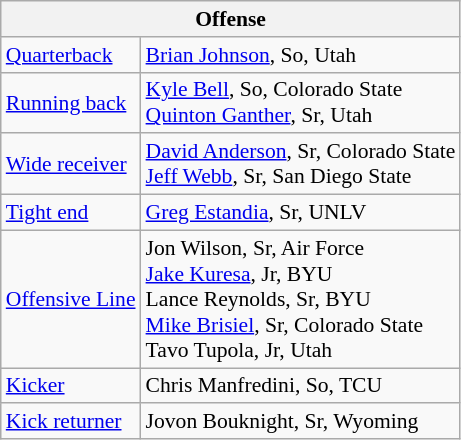<table class="wikitable" style="font-size: 90%;">
<tr>
<th colspan="2">Offense</th>
</tr>
<tr>
<td><a href='#'>Quarterback</a></td>
<td><a href='#'>Brian Johnson</a>, So, Utah</td>
</tr>
<tr>
<td><a href='#'>Running back</a></td>
<td><a href='#'>Kyle Bell</a>, So, Colorado State<br><a href='#'>Quinton Ganther</a>, Sr, Utah</td>
</tr>
<tr>
<td><a href='#'>Wide receiver</a></td>
<td><a href='#'>David Anderson</a>, Sr, Colorado State<br><a href='#'>Jeff Webb</a>, Sr, San Diego State</td>
</tr>
<tr>
<td><a href='#'>Tight end</a></td>
<td><a href='#'>Greg Estandia</a>, Sr, UNLV</td>
</tr>
<tr>
<td><a href='#'>Offensive Line</a></td>
<td>Jon Wilson, Sr, Air Force<br><a href='#'>Jake Kuresa</a>, Jr, BYU<br>Lance Reynolds, Sr, BYU<br><a href='#'>Mike Brisiel</a>, Sr, Colorado State<br>Tavo Tupola, Jr, Utah</td>
</tr>
<tr>
<td><a href='#'>Kicker</a></td>
<td>Chris Manfredini, So, TCU</td>
</tr>
<tr>
<td><a href='#'>Kick returner</a></td>
<td>Jovon Bouknight, Sr, Wyoming</td>
</tr>
</table>
